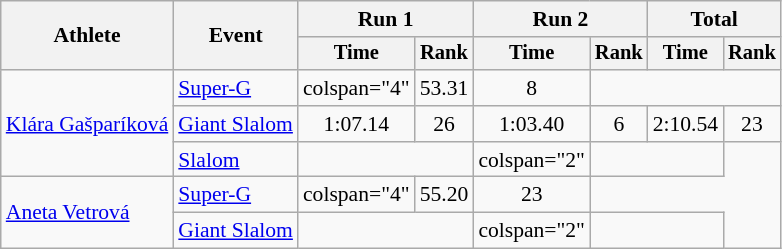<table class="wikitable" style="font-size:90%">
<tr>
<th rowspan=2>Athlete</th>
<th rowspan=2>Event</th>
<th colspan=2>Run 1</th>
<th colspan=2>Run 2</th>
<th colspan=2>Total</th>
</tr>
<tr style="font-size:95%">
<th>Time</th>
<th>Rank</th>
<th>Time</th>
<th>Rank</th>
<th>Time</th>
<th>Rank</th>
</tr>
<tr align=center>
<td rowspan="3" align="left"><a href='#'>Klára Gašparíková</a></td>
<td align="left"><a href='#'>Super-G</a></td>
<td>colspan="4"</td>
<td>53.31</td>
<td>8</td>
</tr>
<tr align=center>
<td align="left"><a href='#'>Giant Slalom</a></td>
<td>1:07.14</td>
<td>26</td>
<td>1:03.40</td>
<td>6</td>
<td>2:10.54</td>
<td>23</td>
</tr>
<tr align=center>
<td align="left"><a href='#'>Slalom</a></td>
<td colspan="2"></td>
<td>colspan="2" </td>
<td colspan="2"></td>
</tr>
<tr align=center>
<td rowspan="2" align="left"><a href='#'>Aneta Vetrová</a></td>
<td align="left"><a href='#'>Super-G</a></td>
<td>colspan="4"</td>
<td>55.20</td>
<td>23</td>
</tr>
<tr align=center>
<td align="left"><a href='#'>Giant Slalom</a></td>
<td colspan="2"></td>
<td>colspan="2" </td>
<td colspan="2"></td>
</tr>
</table>
